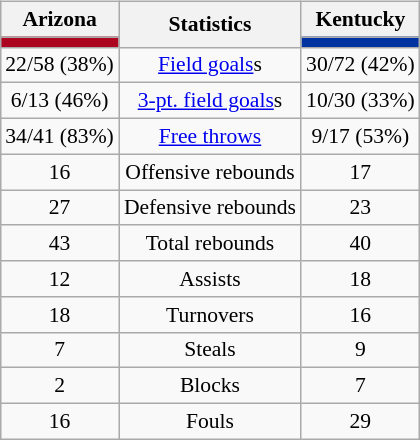<table style="width:100%;">
<tr>
<td valign=top align=right width=33%><br>









</td>
<td style="vertical-align:top; align:center; width:33%;"><br><table style="width:100%;">
<tr>
<td style="width=50%;"></td>
<td></td>
<td style="width=50%;"></td>
</tr>
</table>
<table class="wikitable" style="font-size:90%; text-align:center; margin:auto;" align=center>
<tr>
<th>Arizona</th>
<th rowspan=2>Statistics</th>
<th>Kentucky</th>
</tr>
<tr>
<td style="background:#AB0520;"></td>
<td style="background:#0033A0;"></td>
</tr>
<tr>
<td>22/58 (38%)</td>
<td><a href='#'>Field goals</a>s</td>
<td>30/72 (42%)</td>
</tr>
<tr>
<td>6/13 (46%)</td>
<td><a href='#'>3-pt. field goals</a>s</td>
<td>10/30 (33%)</td>
</tr>
<tr>
<td>34/41 (83%)</td>
<td><a href='#'>Free throws</a></td>
<td>9/17 (53%)</td>
</tr>
<tr>
<td>16</td>
<td>Offensive rebounds</td>
<td>17</td>
</tr>
<tr>
<td>27</td>
<td>Defensive rebounds</td>
<td>23</td>
</tr>
<tr>
<td>43</td>
<td>Total rebounds</td>
<td>40</td>
</tr>
<tr>
<td>12</td>
<td>Assists</td>
<td>18</td>
</tr>
<tr>
<td>18</td>
<td>Turnovers</td>
<td>16</td>
</tr>
<tr>
<td>7</td>
<td>Steals</td>
<td>9</td>
</tr>
<tr>
<td>2</td>
<td>Blocks</td>
<td>7</td>
</tr>
<tr>
<td>16</td>
<td>Fouls</td>
<td>29</td>
</tr>
</table>
</td>
<td style="vertical-align:top; align:left; width:33%;"><br>










</td>
</tr>
</table>
